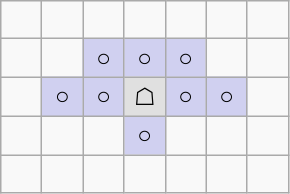<table border="1" class="wikitable">
<tr align=center>
<td width="20"> </td>
<td width="20"> </td>
<td width="20"> </td>
<td width="20"> </td>
<td width="20"> </td>
<td width="20"> </td>
<td width="20"> </td>
</tr>
<tr align=center>
<td> </td>
<td> </td>
<td style="background:#d0d0f0;">○</td>
<td style="background:#d0d0f0;">○</td>
<td style="background:#d0d0f0;">○</td>
<td> </td>
<td> </td>
</tr>
<tr align=center>
<td> </td>
<td style="background:#d0d0f0;">○</td>
<td style="background:#d0d0f0;">○</td>
<td style="background:#e0e0e0;">☖</td>
<td style="background:#d0d0f0;">○</td>
<td style="background:#d0d0f0;">○</td>
<td> </td>
</tr>
<tr align=center>
<td> </td>
<td> </td>
<td> </td>
<td style="background:#d0d0f0;">○</td>
<td> </td>
<td> </td>
<td> </td>
</tr>
<tr align=center>
<td> </td>
<td> </td>
<td> </td>
<td> </td>
<td> </td>
<td> </td>
<td> </td>
</tr>
</table>
